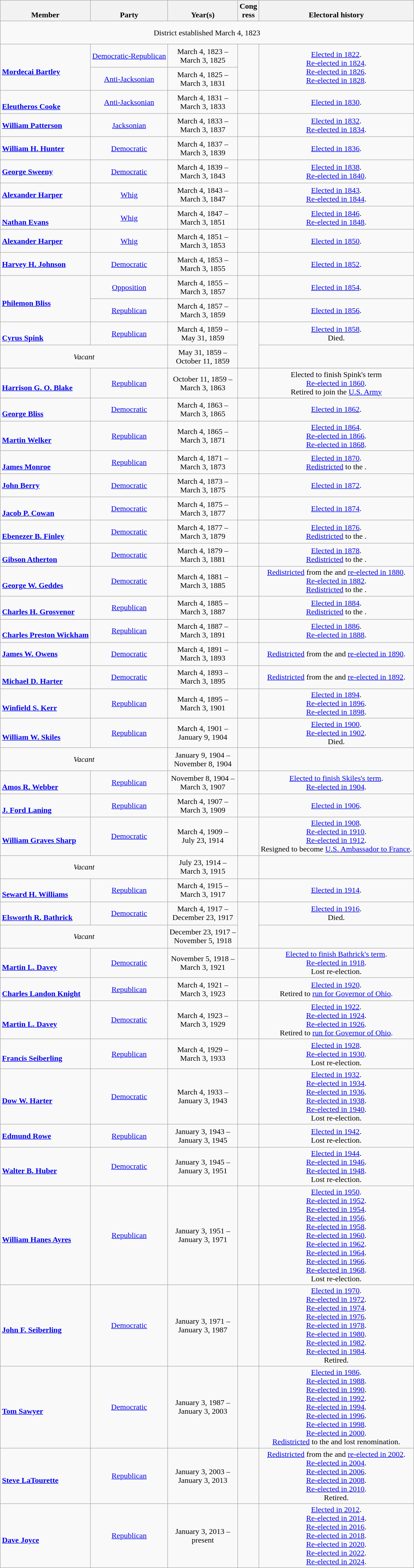<table class=wikitable style="text-align:center">
<tr valign=bottom>
<th>Member</th>
<th>Party</th>
<th>Year(s)</th>
<th>Cong<br>ress</th>
<th>Electoral history</th>
</tr>
<tr style="height:3em">
<td colspan=5>District established March 4, 1823</td>
</tr>
<tr style="height:3em">
<td rowspan=2 align=left><br><strong><a href='#'>Mordecai Bartley</a></strong><br></td>
<td><a href='#'>Democratic-Republican</a></td>
<td nowrap>March 4, 1823 –<br>March 3, 1825</td>
<td rowspan=2></td>
<td rowspan=2><a href='#'>Elected in 1822</a>.<br><a href='#'>Re-elected in 1824</a>.<br><a href='#'>Re-elected in 1826</a>.<br><a href='#'>Re-elected in 1828</a>.<br></td>
</tr>
<tr style="height:3em">
<td><a href='#'>Anti-Jacksonian</a></td>
<td nowrap>March 4, 1825 –<br>March 3, 1831</td>
</tr>
<tr style="height:3em">
<td align=left><br><strong><a href='#'>Eleutheros Cooke</a></strong><br></td>
<td><a href='#'>Anti-Jacksonian</a></td>
<td nowrap>March 4, 1831 –<br>March 3, 1833</td>
<td></td>
<td><a href='#'>Elected in 1830</a>.<br></td>
</tr>
<tr style="height:3em">
<td align=left><strong><a href='#'>William Patterson</a></strong><br></td>
<td><a href='#'>Jacksonian</a></td>
<td nowrap>March 4, 1833 –<br>March 3, 1837</td>
<td></td>
<td><a href='#'>Elected in 1832</a>.<br><a href='#'>Re-elected in 1834</a>.<br></td>
</tr>
<tr style="height:3em">
<td align=left><strong><a href='#'>William H. Hunter</a></strong><br></td>
<td><a href='#'>Democratic</a></td>
<td nowrap>March 4, 1837 –<br>March 3, 1839</td>
<td></td>
<td><a href='#'>Elected in 1836</a>.<br></td>
</tr>
<tr style="height:3em">
<td align=left><strong><a href='#'>George Sweeny</a></strong><br></td>
<td><a href='#'>Democratic</a></td>
<td nowrap>March 4, 1839 –<br>March 3, 1843</td>
<td></td>
<td><a href='#'>Elected in 1838</a>.<br><a href='#'>Re-elected in 1840</a>.<br></td>
</tr>
<tr style="height:3em">
<td align=left><strong><a href='#'>Alexander Harper</a></strong><br></td>
<td><a href='#'>Whig</a></td>
<td nowrap>March 4, 1843 –<br>March 3, 1847</td>
<td></td>
<td><a href='#'>Elected in 1843</a>.<br><a href='#'>Re-elected in 1844</a>.<br></td>
</tr>
<tr style="height:3em">
<td align=left><br><strong><a href='#'>Nathan Evans</a></strong><br></td>
<td><a href='#'>Whig</a></td>
<td nowrap>March 4, 1847 –<br>March 3, 1851</td>
<td></td>
<td><a href='#'>Elected in 1846</a>.<br><a href='#'>Re-elected in 1848</a>.<br></td>
</tr>
<tr style="height:3em">
<td align=left><strong><a href='#'>Alexander Harper</a></strong><br></td>
<td><a href='#'>Whig</a></td>
<td nowrap>March 4, 1851 –<br>March 3, 1853</td>
<td></td>
<td><a href='#'>Elected in 1850</a>.<br></td>
</tr>
<tr style="height:3em">
<td align=left><strong><a href='#'>Harvey H. Johnson</a></strong><br></td>
<td><a href='#'>Democratic</a></td>
<td nowrap>March 4, 1853 –<br>March 3, 1855</td>
<td></td>
<td><a href='#'>Elected in 1852</a>.<br></td>
</tr>
<tr style="height:3em">
<td rowspan=2 align=left><br><strong><a href='#'>Philemon Bliss</a></strong><br></td>
<td><a href='#'>Opposition</a></td>
<td nowrap>March 4, 1855 –<br>March 3, 1857</td>
<td></td>
<td><a href='#'>Elected in 1854</a>.<br></td>
</tr>
<tr style="height:3em">
<td><a href='#'>Republican</a></td>
<td nowrap>March 4, 1857 –<br>March 3, 1859</td>
<td></td>
<td><a href='#'>Elected in 1856</a>.<br></td>
</tr>
<tr style="height:3em">
<td align=left><br><strong><a href='#'>Cyrus Spink</a></strong><br></td>
<td><a href='#'>Republican</a></td>
<td nowrap>March 4, 1859 –<br>May 31, 1859</td>
<td rowspan=2></td>
<td><a href='#'>Elected in 1858</a>.<br>Died.</td>
</tr>
<tr style="height:3em">
<td colspan=2><em>Vacant</em></td>
<td nowrap>May 31, 1859 –<br>October 11, 1859</td>
<td></td>
</tr>
<tr style="height:3em">
<td align=left><br><strong><a href='#'>Harrison G. O. Blake</a></strong><br></td>
<td><a href='#'>Republican</a></td>
<td nowrap>October 11, 1859 –<br>March 3, 1863</td>
<td></td>
<td>Elected to finish Spink's term<br><a href='#'>Re-elected in 1860</a>.<br>Retired to join the <a href='#'>U.S. Army</a></td>
</tr>
<tr style="height:3em">
<td align=left><br><strong><a href='#'>George Bliss</a></strong><br></td>
<td><a href='#'>Democratic</a></td>
<td nowrap>March 4, 1863 –<br>March 3, 1865</td>
<td></td>
<td><a href='#'>Elected in 1862</a>.<br></td>
</tr>
<tr style="height:3em">
<td align=left><br><strong><a href='#'>Martin Welker</a></strong><br></td>
<td><a href='#'>Republican</a></td>
<td nowrap>March 4, 1865 –<br>March 3, 1871</td>
<td></td>
<td><a href='#'>Elected in 1864</a>.<br><a href='#'>Re-elected in 1866</a>.<br><a href='#'>Re-elected in 1868</a>.<br></td>
</tr>
<tr style="height:3em">
<td align=left><br><strong><a href='#'>James Monroe</a></strong><br></td>
<td><a href='#'>Republican</a></td>
<td nowrap>March 4, 1871 –<br>March 3, 1873</td>
<td></td>
<td><a href='#'>Elected in 1870</a>.<br><a href='#'>Redistricted</a> to the .</td>
</tr>
<tr style="height:3em">
<td align=left><strong><a href='#'>John Berry</a></strong><br></td>
<td><a href='#'>Democratic</a></td>
<td nowrap>March 4, 1873 –<br>March 3, 1875</td>
<td></td>
<td><a href='#'>Elected in 1872</a>.<br></td>
</tr>
<tr style="height:3em">
<td align=left><br><strong><a href='#'>Jacob P. Cowan</a></strong><br></td>
<td><a href='#'>Democratic</a></td>
<td nowrap>March 4, 1875 –<br>March 3, 1877</td>
<td></td>
<td><a href='#'>Elected in 1874</a>.<br></td>
</tr>
<tr style="height:3em">
<td align=left><br><strong><a href='#'>Ebenezer B. Finley</a></strong><br></td>
<td><a href='#'>Democratic</a></td>
<td nowrap>March 4, 1877 –<br>March 3, 1879</td>
<td></td>
<td><a href='#'>Elected in 1876</a>.<br><a href='#'>Redistricted</a> to the .</td>
</tr>
<tr style="height:3em">
<td align=left><br><strong><a href='#'>Gibson Atherton</a></strong><br></td>
<td><a href='#'>Democratic</a></td>
<td nowrap>March 4, 1879 –<br>March 3, 1881</td>
<td></td>
<td><a href='#'>Elected in 1878</a>.<br><a href='#'>Redistricted</a> to the .</td>
</tr>
<tr style="height:3em">
<td align=left><br><strong><a href='#'>George W. Geddes</a></strong><br></td>
<td><a href='#'>Democratic</a></td>
<td nowrap>March 4, 1881 –<br>March 3, 1885</td>
<td></td>
<td><a href='#'>Redistricted</a> from the  and <a href='#'>re-elected in 1880</a>.<br><a href='#'>Re-elected in 1882</a>.<br><a href='#'>Redistricted</a> to the .</td>
</tr>
<tr style="height:3em">
<td align=left><br><strong><a href='#'>Charles H. Grosvenor</a></strong><br></td>
<td><a href='#'>Republican</a></td>
<td nowrap>March 4, 1885 –<br>March 3, 1887</td>
<td></td>
<td><a href='#'>Elected in 1884</a>.<br><a href='#'>Redistricted</a> to the .</td>
</tr>
<tr style="height:3em">
<td align=left><br><strong><a href='#'>Charles Preston Wickham</a></strong><br></td>
<td><a href='#'>Republican</a></td>
<td nowrap>March 4, 1887 –<br>March 3, 1891</td>
<td></td>
<td><a href='#'>Elected in 1886</a>.<br><a href='#'>Re-elected in 1888</a>.<br></td>
</tr>
<tr style="height:3em">
<td align=left><strong><a href='#'>James W. Owens</a></strong><br></td>
<td><a href='#'>Democratic</a></td>
<td nowrap>March 4, 1891 –<br>March 3, 1893</td>
<td></td>
<td><a href='#'>Redistricted</a> from the  and <a href='#'>re-elected in 1890</a>.<br></td>
</tr>
<tr style="height:3em">
<td align=left><br><strong><a href='#'>Michael D. Harter</a></strong><br></td>
<td><a href='#'>Democratic</a></td>
<td nowrap>March 4, 1893 –<br>March 3, 1895</td>
<td></td>
<td><a href='#'>Redistricted</a> from the  and <a href='#'>re-elected in 1892</a>.<br></td>
</tr>
<tr style="height:3em">
<td align=left><br><strong><a href='#'>Winfield S. Kerr</a></strong><br></td>
<td><a href='#'>Republican</a></td>
<td nowrap>March 4, 1895 –<br>March 3, 1901</td>
<td></td>
<td><a href='#'>Elected in 1894</a>.<br><a href='#'>Re-elected in 1896</a>.<br><a href='#'>Re-elected in 1898</a>.<br></td>
</tr>
<tr style="height:3em">
<td align=left><br><strong><a href='#'>William W. Skiles</a></strong><br></td>
<td><a href='#'>Republican</a></td>
<td nowrap>March 4, 1901 –<br>January 9, 1904</td>
<td></td>
<td><a href='#'>Elected in 1900</a>.<br><a href='#'>Re-elected in 1902</a>.<br>Died.</td>
</tr>
<tr style="height:3em">
<td colspan=2><em>Vacant</em></td>
<td nowrap>January 9, 1904 –<br>November 8, 1904</td>
<td></td>
<td></td>
</tr>
<tr style="height:3em">
<td align=left><br><strong><a href='#'>Amos R. Webber</a></strong><br></td>
<td><a href='#'>Republican</a></td>
<td nowrap>November 8, 1904 –<br>March 3, 1907</td>
<td></td>
<td><a href='#'>Elected to finish Skiles's term</a>.<br><a href='#'>Re-elected in 1904</a>.<br></td>
</tr>
<tr style="height:3em">
<td align=left><br><strong><a href='#'>J. Ford Laning</a></strong><br></td>
<td><a href='#'>Republican</a></td>
<td nowrap>March 4, 1907 –<br>March 3, 1909</td>
<td></td>
<td><a href='#'>Elected in 1906</a>.<br></td>
</tr>
<tr style="height:3em">
<td align=left><br><strong><a href='#'>William Graves Sharp</a></strong><br></td>
<td><a href='#'>Democratic</a></td>
<td nowrap>March 4, 1909 –<br>July 23, 1914</td>
<td></td>
<td><a href='#'>Elected in 1908</a>.<br><a href='#'>Re-elected in 1910</a>.<br><a href='#'>Re-elected in 1912</a>.<br>Resigned to become <a href='#'>U.S. Ambassador to France</a>.</td>
</tr>
<tr style="height:3em">
<td colspan=2><em>Vacant</em></td>
<td nowrap>July 23, 1914 –<br>March 3, 1915</td>
<td></td>
<td></td>
</tr>
<tr style="height:3em">
<td align=left><br><strong><a href='#'>Seward H. Williams</a></strong><br></td>
<td><a href='#'>Republican</a></td>
<td nowrap>March 4, 1915 –<br>March 3, 1917</td>
<td></td>
<td><a href='#'>Elected in 1914</a>.<br></td>
</tr>
<tr style="height:3em">
<td align=left><br><strong><a href='#'>Elsworth R. Bathrick</a></strong><br></td>
<td><a href='#'>Democratic</a></td>
<td nowrap>March 4, 1917 –<br>December 23, 1917</td>
<td rowspan=2></td>
<td><a href='#'>Elected in 1916</a>.<br>Died.</td>
</tr>
<tr style="height:3em">
<td colspan=2><em>Vacant</em></td>
<td nowrap>December 23, 1917 –<br>November 5, 1918</td>
<td></td>
</tr>
<tr style="height:3em">
<td align=left><br><strong><a href='#'>Martin L. Davey</a></strong><br></td>
<td><a href='#'>Democratic</a></td>
<td nowrap>November 5, 1918 –<br>March 3, 1921</td>
<td></td>
<td><a href='#'>Elected to finish Bathrick's term</a>.<br><a href='#'>Re-elected in 1918</a>.<br>Lost re-election.</td>
</tr>
<tr style="height:3em">
<td align=left><br><strong><a href='#'>Charles Landon Knight</a></strong><br></td>
<td><a href='#'>Republican</a></td>
<td nowrap>March 4, 1921 –<br>March 3, 1923</td>
<td></td>
<td><a href='#'>Elected in 1920</a>.<br>Retired to <a href='#'>run for Governor of Ohio</a>.</td>
</tr>
<tr style="height:3em">
<td align=left><br><strong><a href='#'>Martin L. Davey</a></strong><br></td>
<td><a href='#'>Democratic</a></td>
<td nowrap>March 4, 1923 –<br>March 3, 1929</td>
<td></td>
<td><a href='#'>Elected in 1922</a>.<br><a href='#'>Re-elected in 1924</a>.<br><a href='#'>Re-elected in 1926</a>.<br>Retired to <a href='#'>run for Governor of Ohio</a>.</td>
</tr>
<tr style="height:3em">
<td align=left><br><strong><a href='#'>Francis Seiberling</a></strong><br></td>
<td><a href='#'>Republican</a></td>
<td nowrap>March 4, 1929 –<br>March 3, 1933</td>
<td></td>
<td><a href='#'>Elected in 1928</a>.<br><a href='#'>Re-elected in 1930</a>.<br>Lost re-election.</td>
</tr>
<tr style="height:3em">
<td align=left><br><strong><a href='#'>Dow W. Harter</a></strong><br></td>
<td><a href='#'>Democratic</a></td>
<td nowrap>March 4, 1933 –<br>January 3, 1943</td>
<td></td>
<td><a href='#'>Elected in 1932</a>.<br><a href='#'>Re-elected in 1934</a>.<br><a href='#'>Re-elected in 1936</a>.<br><a href='#'>Re-elected in 1938</a>.<br><a href='#'>Re-elected in 1940</a>.<br>Lost re-election.</td>
</tr>
<tr style="height:3em">
<td align=left><strong><a href='#'>Edmund Rowe</a></strong><br></td>
<td><a href='#'>Republican</a></td>
<td nowrap>January 3, 1943 –<br>January 3, 1945</td>
<td></td>
<td><a href='#'>Elected in 1942</a>.<br>Lost re-election.</td>
</tr>
<tr style="height:3em">
<td align=left><br><strong><a href='#'>Walter B. Huber</a></strong><br></td>
<td><a href='#'>Democratic</a></td>
<td nowrap>January 3, 1945 –<br>January 3, 1951</td>
<td></td>
<td><a href='#'>Elected in 1944</a>.<br><a href='#'>Re-elected in 1946</a>.<br><a href='#'>Re-elected in 1948</a>.<br>Lost re-election.</td>
</tr>
<tr style="height:3em">
<td align=left><br><strong><a href='#'>William Hanes Ayres</a></strong><br></td>
<td><a href='#'>Republican</a></td>
<td nowrap>January 3, 1951 –<br>January 3, 1971</td>
<td></td>
<td><a href='#'>Elected in 1950</a>.<br><a href='#'>Re-elected in 1952</a>.<br><a href='#'>Re-elected in 1954</a>.<br><a href='#'>Re-elected in 1956</a>.<br><a href='#'>Re-elected in 1958</a>.<br><a href='#'>Re-elected in 1960</a>.<br><a href='#'>Re-elected in 1962</a>.<br><a href='#'>Re-elected in 1964</a>.<br><a href='#'>Re-elected in 1966</a>.<br><a href='#'>Re-elected in 1968</a>.<br>Lost re-election.</td>
</tr>
<tr style="height:3em">
<td align=left><br><strong><a href='#'>John F. Seiberling</a></strong><br></td>
<td><a href='#'>Democratic</a></td>
<td nowrap>January 3, 1971 –<br>January 3, 1987</td>
<td></td>
<td><a href='#'>Elected in 1970</a>.<br><a href='#'>Re-elected in 1972</a>.<br><a href='#'>Re-elected in 1974</a>.<br><a href='#'>Re-elected in 1976</a>.<br><a href='#'>Re-elected in 1978</a>.<br><a href='#'>Re-elected in 1980</a>.<br><a href='#'>Re-elected in 1982</a>.<br><a href='#'>Re-elected in 1984</a>.<br>Retired.</td>
</tr>
<tr style="height:3em">
<td align=left><br><strong><a href='#'>Tom Sawyer</a></strong><br></td>
<td><a href='#'>Democratic</a></td>
<td nowrap>January 3, 1987 –<br>January 3, 2003</td>
<td></td>
<td><a href='#'>Elected in 1986</a>.<br><a href='#'>Re-elected in 1988</a>.<br><a href='#'>Re-elected in 1990</a>.<br><a href='#'>Re-elected in 1992</a>.<br><a href='#'>Re-elected in 1994</a>.<br><a href='#'>Re-elected in 1996</a>.<br><a href='#'>Re-elected in 1998</a>.<br><a href='#'>Re-elected in 2000</a>.<br><a href='#'>Redistricted</a> to the  and lost renomination.</td>
</tr>
<tr style="height:3em">
<td align=left><br><strong><a href='#'>Steve LaTourette</a></strong><br></td>
<td><a href='#'>Republican</a></td>
<td nowrap>January 3, 2003 –<br>January 3, 2013</td>
<td></td>
<td><a href='#'>Redistricted</a> from the  and <a href='#'>re-elected in 2002</a>.<br><a href='#'>Re-elected in 2004</a>.<br><a href='#'>Re-elected in 2006</a>.<br><a href='#'>Re-elected in 2008</a>.<br><a href='#'>Re-elected in 2010</a>.<br>Retired.</td>
</tr>
<tr style="height:3em">
<td align=left><br><strong><a href='#'>Dave Joyce</a></strong><br></td>
<td><a href='#'>Republican</a></td>
<td nowrap>January 3, 2013 –<br>present</td>
<td></td>
<td><a href='#'>Elected in 2012</a>.<br><a href='#'>Re-elected in 2014</a>.<br><a href='#'>Re-elected in 2016</a>.<br><a href='#'>Re-elected in 2018</a>.<br><a href='#'>Re-elected in 2020</a>.<br><a href='#'>Re-elected in 2022</a>.<br><a href='#'>Re-elected in 2024</a>.</td>
</tr>
</table>
